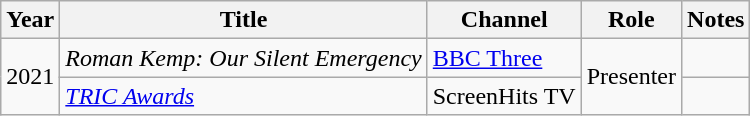<table class="wikitable">
<tr>
<th>Year</th>
<th>Title</th>
<th>Channel</th>
<th>Role</th>
<th>Notes</th>
</tr>
<tr>
<td rowspan="2">2021</td>
<td><em>Roman Kemp: Our Silent Emergency</em></td>
<td><a href='#'>BBC Three</a></td>
<td rowspan="2">Presenter</td>
<td></td>
</tr>
<tr>
<td><em><a href='#'>TRIC Awards</a></em></td>
<td>ScreenHits TV</td>
<td></td>
</tr>
</table>
